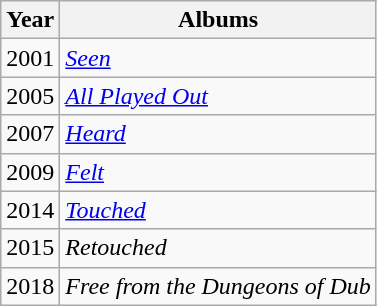<table class="wikitable">
<tr>
<th>Year</th>
<th>Albums</th>
</tr>
<tr>
<td>2001</td>
<td><em><a href='#'>Seen</a></em></td>
</tr>
<tr>
<td>2005</td>
<td><em><a href='#'>All Played Out</a></em></td>
</tr>
<tr>
<td>2007</td>
<td><em><a href='#'>Heard</a></em></td>
</tr>
<tr>
<td>2009</td>
<td><em><a href='#'>Felt</a></em></td>
</tr>
<tr>
<td>2014</td>
<td><em><a href='#'>Touched</a></em></td>
</tr>
<tr>
<td>2015</td>
<td><em>Retouched</em></td>
</tr>
<tr>
<td>2018</td>
<td><em>Free from the Dungeons of Dub</em></td>
</tr>
</table>
